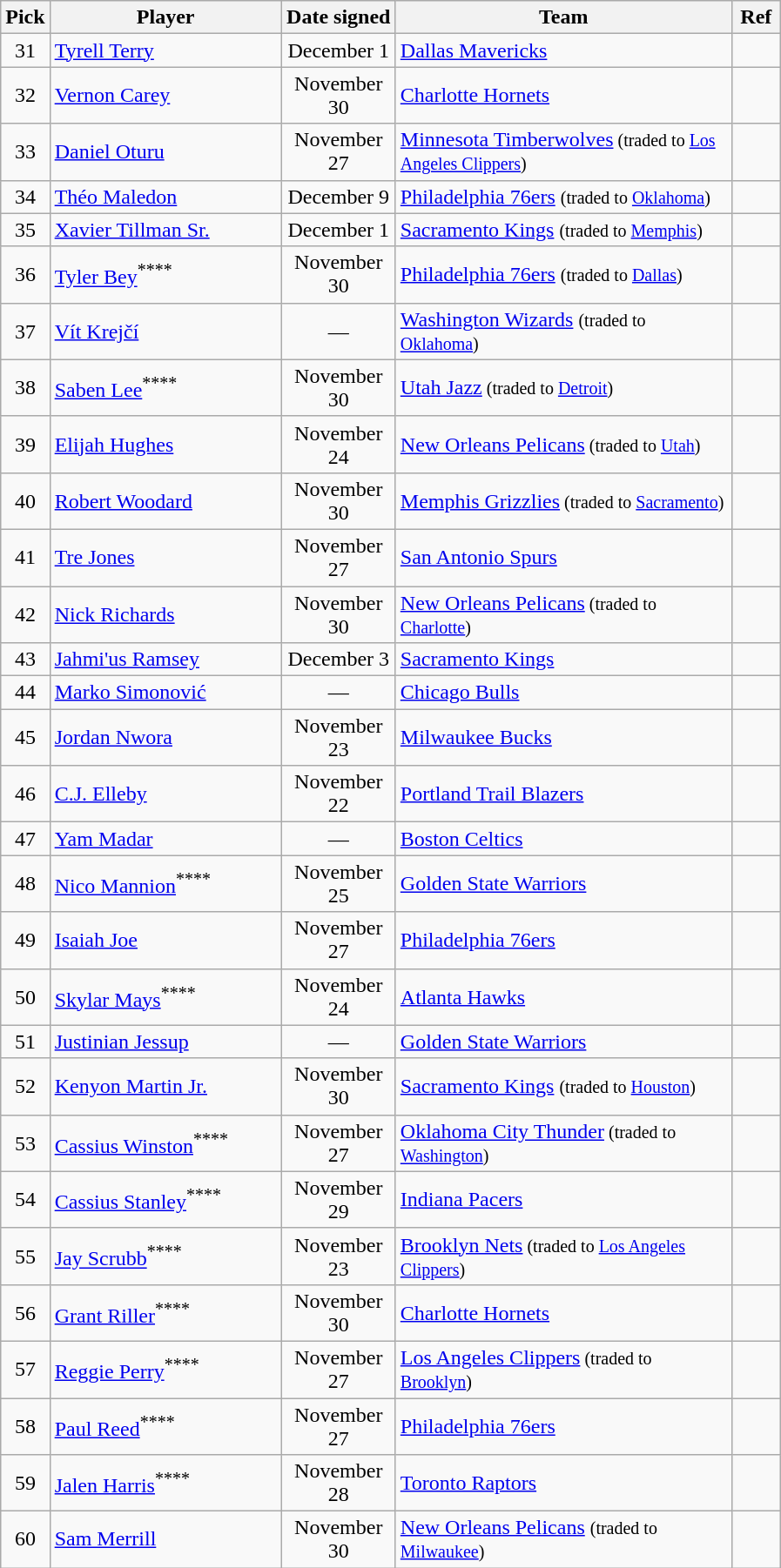<table class="wikitable sortable" style="text-align:left">
<tr>
<th style="width:30px">Pick</th>
<th style="width:170px">Player</th>
<th style="width:80px">Date signed</th>
<th style="width:250px">Team</th>
<th class="unsortable" style="width:30px">Ref</th>
</tr>
<tr>
<td align=center>31</td>
<td><a href='#'>Tyrell Terry</a></td>
<td align=center>December 1</td>
<td><a href='#'>Dallas Mavericks</a></td>
<td align=center></td>
</tr>
<tr>
<td align=center>32</td>
<td><a href='#'>Vernon Carey</a></td>
<td align=center>November 30</td>
<td><a href='#'>Charlotte Hornets</a></td>
<td align=center></td>
</tr>
<tr>
<td align=center>33</td>
<td><a href='#'>Daniel Oturu</a></td>
<td align=center>November 27</td>
<td><a href='#'>Minnesota Timberwolves</a><small> (traded to <a href='#'>Los Angeles Clippers</a>)</small></td>
<td align=center></td>
</tr>
<tr>
<td align=center>34</td>
<td><a href='#'>Théo Maledon</a></td>
<td align=center>December 9</td>
<td><a href='#'>Philadelphia 76ers</a> <small>(traded to <a href='#'>Oklahoma</a>)</small></td>
<td align=center></td>
</tr>
<tr>
<td align=center>35</td>
<td><a href='#'>Xavier Tillman Sr.</a></td>
<td align=center>December 1</td>
<td><a href='#'>Sacramento Kings</a> <small>(traded to <a href='#'>Memphis</a>)</small></td>
<td align=center></td>
</tr>
<tr>
<td align=center>36</td>
<td><a href='#'>Tyler Bey</a><sup>****</sup></td>
<td align=center>November 30</td>
<td><a href='#'>Philadelphia 76ers</a> <small>(traded to <a href='#'>Dallas</a>)</small></td>
<td align=center></td>
</tr>
<tr>
<td align=center>37</td>
<td><a href='#'>Vít Krejčí</a></td>
<td align=center>—</td>
<td><a href='#'>Washington Wizards</a> <small>(traded to <a href='#'>Oklahoma</a>)</small></td>
<td align=center></td>
</tr>
<tr>
<td align=center>38</td>
<td><a href='#'>Saben Lee</a><sup>****</sup></td>
<td align=center>November 30</td>
<td><a href='#'>Utah Jazz</a><small> (traded to <a href='#'>Detroit</a>)</small></td>
<td align=center></td>
</tr>
<tr>
<td align=center>39</td>
<td><a href='#'>Elijah Hughes</a></td>
<td align=center>November 24</td>
<td><a href='#'>New Orleans Pelicans</a><small> (traded to <a href='#'>Utah</a>)</small></td>
<td align=center></td>
</tr>
<tr>
<td align=center>40</td>
<td><a href='#'>Robert Woodard</a></td>
<td align=center>November 30</td>
<td><a href='#'>Memphis Grizzlies</a><small> (traded to <a href='#'>Sacramento</a>)</small></td>
<td align=center></td>
</tr>
<tr>
<td align=center>41</td>
<td><a href='#'>Tre Jones</a></td>
<td align=center>November 27</td>
<td><a href='#'>San Antonio Spurs</a></td>
<td align=center></td>
</tr>
<tr>
<td align=center>42</td>
<td><a href='#'>Nick Richards</a></td>
<td align=center>November 30</td>
<td><a href='#'>New Orleans Pelicans</a><small> (traded to <a href='#'>Charlotte</a>)</small></td>
<td align=center></td>
</tr>
<tr>
<td align=center>43</td>
<td><a href='#'>Jahmi'us Ramsey</a></td>
<td align=center>December 3</td>
<td><a href='#'>Sacramento Kings</a></td>
<td align=center></td>
</tr>
<tr>
<td align=center>44</td>
<td><a href='#'>Marko Simonović</a></td>
<td align=center>—</td>
<td><a href='#'>Chicago Bulls</a></td>
<td align=center></td>
</tr>
<tr>
<td align=center>45</td>
<td><a href='#'>Jordan Nwora</a></td>
<td align=center>November 23</td>
<td><a href='#'>Milwaukee Bucks</a></td>
<td align=center></td>
</tr>
<tr>
<td align=center>46</td>
<td><a href='#'>C.J. Elleby</a></td>
<td align=center>November 22</td>
<td><a href='#'>Portland Trail Blazers</a></td>
<td align=center></td>
</tr>
<tr>
<td align=center>47</td>
<td><a href='#'>Yam Madar</a></td>
<td align=center>—</td>
<td><a href='#'>Boston Celtics</a></td>
<td align=center></td>
</tr>
<tr>
<td align=center>48</td>
<td><a href='#'>Nico Mannion</a><sup>****</sup></td>
<td align=center>November 25</td>
<td><a href='#'>Golden State Warriors</a></td>
<td align=center></td>
</tr>
<tr>
<td align=center>49</td>
<td><a href='#'>Isaiah Joe</a></td>
<td align=center>November 27</td>
<td><a href='#'>Philadelphia 76ers</a></td>
<td align="center"></td>
</tr>
<tr>
<td align=center>50</td>
<td><a href='#'>Skylar Mays</a><sup>****</sup></td>
<td align=center>November 24</td>
<td><a href='#'>Atlanta Hawks</a></td>
<td align=center></td>
</tr>
<tr>
<td align=center>51</td>
<td><a href='#'>Justinian Jessup</a></td>
<td align=center>—</td>
<td><a href='#'>Golden State Warriors</a></td>
<td align=center></td>
</tr>
<tr>
<td align=center>52</td>
<td><a href='#'>Kenyon Martin Jr.</a></td>
<td align=center>November 30</td>
<td><a href='#'>Sacramento Kings</a> <small>(traded to <a href='#'>Houston</a>)</small></td>
<td align=center></td>
</tr>
<tr>
<td align=center>53</td>
<td><a href='#'>Cassius Winston</a><sup>****</sup></td>
<td align=center>November 27</td>
<td><a href='#'>Oklahoma City Thunder</a><small> (traded to <a href='#'>Washington</a>)</small></td>
<td align=center></td>
</tr>
<tr>
<td align=center>54</td>
<td><a href='#'>Cassius Stanley</a><sup>****</sup></td>
<td align=center>November 29</td>
<td><a href='#'>Indiana Pacers</a></td>
<td align=center></td>
</tr>
<tr>
<td align=center>55</td>
<td><a href='#'>Jay Scrubb</a><sup>****</sup></td>
<td align=center>November 23</td>
<td><a href='#'>Brooklyn Nets</a><small> (traded to <a href='#'>Los Angeles Clippers</a>)</small></td>
<td align="center"></td>
</tr>
<tr>
<td align=center>56</td>
<td><a href='#'>Grant Riller</a><sup>****</sup></td>
<td align=center>November 30</td>
<td><a href='#'>Charlotte Hornets</a></td>
<td align=center></td>
</tr>
<tr>
<td align=center>57</td>
<td><a href='#'>Reggie Perry</a><sup>****</sup></td>
<td align=center>November 27</td>
<td><a href='#'>Los Angeles Clippers</a><small> (traded to <a href='#'>Brooklyn</a>)</small></td>
<td align=center></td>
</tr>
<tr>
<td align=center>58</td>
<td><a href='#'>Paul Reed</a><sup>****</sup></td>
<td align=center>November 27</td>
<td><a href='#'>Philadelphia 76ers</a></td>
<td align="center"></td>
</tr>
<tr>
<td align=center>59</td>
<td><a href='#'>Jalen Harris</a><sup>****</sup></td>
<td align=center>November 28</td>
<td><a href='#'>Toronto Raptors</a></td>
<td align=center></td>
</tr>
<tr>
<td align=center>60</td>
<td><a href='#'>Sam Merrill</a></td>
<td align=center>November 30</td>
<td><a href='#'>New Orleans Pelicans</a> <small> (traded to <a href='#'>Milwaukee</a>)</small></td>
<td align=center></td>
</tr>
</table>
